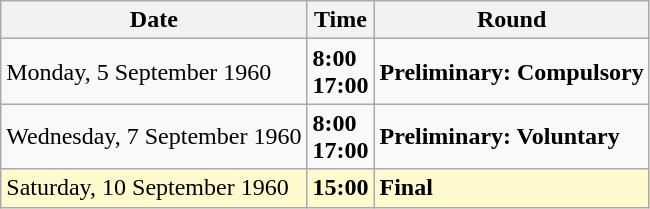<table class="wikitable">
<tr>
<th>Date</th>
<th>Time</th>
<th>Round</th>
</tr>
<tr>
<td>Monday, 5 September 1960</td>
<td><strong>8:00</strong><br><strong>17:00</strong></td>
<td><strong>Preliminary: Compulsory</strong></td>
</tr>
<tr>
<td>Wednesday, 7 September 1960</td>
<td><strong>8:00</strong><br><strong>17:00</strong></td>
<td><strong>Preliminary: Voluntary</strong></td>
</tr>
<tr style=background:lemonchiffon>
<td>Saturday, 10 September 1960</td>
<td><strong>15:00</strong></td>
<td><strong>Final</strong></td>
</tr>
</table>
